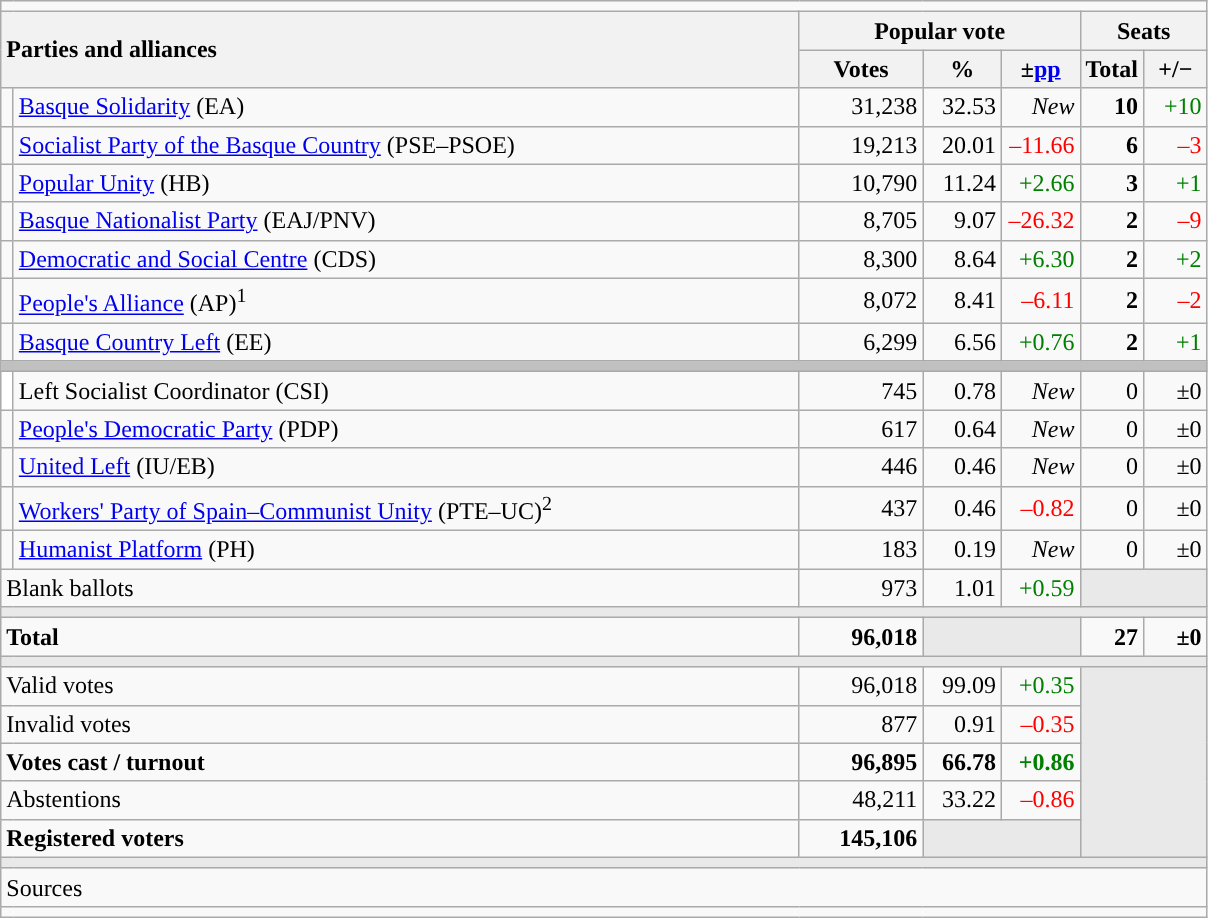<table class="wikitable" style="text-align:right;">
<tr>
<td colspan="7"></td>
</tr>
<tr>
<th style="text-align:left;" rowspan="2" colspan="2" width="525">Parties and alliances</th>
<th colspan="3">Popular vote</th>
<th colspan="2">Seats</th>
</tr>
<tr>
<th width="75">Votes</th>
<th width="45">%</th>
<th width="45">±<a href='#'>pp</a></th>
<th width="35">Total</th>
<th width="35">+/−</th>
</tr>
<tr>
<td width="1" style="color:inherit;background:"></td>
<td align="left"><a href='#'>Basque Solidarity</a> (EA)</td>
<td>31,238</td>
<td>32.53</td>
<td><em>New</em></td>
<td><strong>10</strong></td>
<td style="color:green;">+10</td>
</tr>
<tr>
<td style="color:inherit;background:"></td>
<td align="left"><a href='#'>Socialist Party of the Basque Country</a> (PSE–PSOE)</td>
<td>19,213</td>
<td>20.01</td>
<td style="color:red;">–11.66</td>
<td><strong>6</strong></td>
<td style="color:red;">–3</td>
</tr>
<tr>
<td style="color:inherit;background:"></td>
<td align="left"><a href='#'>Popular Unity</a> (HB)</td>
<td>10,790</td>
<td>11.24</td>
<td style="color:green;">+2.66</td>
<td><strong>3</strong></td>
<td style="color:green;">+1</td>
</tr>
<tr>
<td style="color:inherit;background:"></td>
<td align="left"><a href='#'>Basque Nationalist Party</a> (EAJ/PNV)</td>
<td>8,705</td>
<td>9.07</td>
<td style="color:red;">–26.32</td>
<td><strong>2</strong></td>
<td style="color:red;">–9</td>
</tr>
<tr>
<td style="color:inherit;background:"></td>
<td align="left"><a href='#'>Democratic and Social Centre</a> (CDS)</td>
<td>8,300</td>
<td>8.64</td>
<td style="color:green;">+6.30</td>
<td><strong>2</strong></td>
<td style="color:green;">+2</td>
</tr>
<tr>
<td style="color:inherit;background:"></td>
<td align="left"><a href='#'>People's Alliance</a> (AP)<sup>1</sup></td>
<td>8,072</td>
<td>8.41</td>
<td style="color:red;">–6.11</td>
<td><strong>2</strong></td>
<td style="color:red;">–2</td>
</tr>
<tr>
<td style="color:inherit;background:"></td>
<td align="left"><a href='#'>Basque Country Left</a> (EE)</td>
<td>6,299</td>
<td>6.56</td>
<td style="color:green;">+0.76</td>
<td><strong>2</strong></td>
<td style="color:green;">+1</td>
</tr>
<tr>
<td colspan="7" bgcolor="#C0C0C0"></td>
</tr>
<tr>
<td bgcolor="white"></td>
<td align="left">Left Socialist Coordinator (CSI)</td>
<td>745</td>
<td>0.78</td>
<td><em>New</em></td>
<td>0</td>
<td>±0</td>
</tr>
<tr>
<td style="color:inherit;background:"></td>
<td align="left"><a href='#'>People's Democratic Party</a> (PDP)</td>
<td>617</td>
<td>0.64</td>
<td><em>New</em></td>
<td>0</td>
<td>±0</td>
</tr>
<tr>
<td style="color:inherit;background:"></td>
<td align="left"><a href='#'>United Left</a> (IU/EB)</td>
<td>446</td>
<td>0.46</td>
<td><em>New</em></td>
<td>0</td>
<td>±0</td>
</tr>
<tr>
<td style="color:inherit;background:"></td>
<td align="left"><a href='#'>Workers' Party of Spain–Communist Unity</a> (PTE–UC)<sup>2</sup></td>
<td>437</td>
<td>0.46</td>
<td style="color:red;">–0.82</td>
<td>0</td>
<td>±0</td>
</tr>
<tr>
<td style="color:inherit;background:"></td>
<td align="left"><a href='#'>Humanist Platform</a> (PH)</td>
<td>183</td>
<td>0.19</td>
<td><em>New</em></td>
<td>0</td>
<td>±0</td>
</tr>
<tr>
<td align="left" colspan="2">Blank ballots</td>
<td>973</td>
<td>1.01</td>
<td style="color:green;">+0.59</td>
<td bgcolor="#E9E9E9" colspan="2"></td>
</tr>
<tr>
<td colspan="7" bgcolor="#E9E9E9"></td>
</tr>
<tr style="font-weight:bold;">
<td align="left" colspan="2">Total</td>
<td>96,018</td>
<td bgcolor="#E9E9E9" colspan="2"></td>
<td>27</td>
<td>±0</td>
</tr>
<tr>
<td colspan="7" bgcolor="#E9E9E9"></td>
</tr>
<tr>
<td align="left" colspan="2">Valid votes</td>
<td>96,018</td>
<td>99.09</td>
<td style="color:green;">+0.35</td>
<td bgcolor="#E9E9E9" colspan="2" rowspan="5"></td>
</tr>
<tr>
<td align="left" colspan="2">Invalid votes</td>
<td>877</td>
<td>0.91</td>
<td style="color:red;">–0.35</td>
</tr>
<tr style="font-weight:bold;">
<td align="left" colspan="2">Votes cast / turnout</td>
<td>96,895</td>
<td>66.78</td>
<td style="color:green;">+0.86</td>
</tr>
<tr>
<td align="left" colspan="2">Abstentions</td>
<td>48,211</td>
<td>33.22</td>
<td style="color:red;">–0.86</td>
</tr>
<tr style="font-weight:bold;">
<td align="left" colspan="2">Registered voters</td>
<td>145,106</td>
<td bgcolor="#E9E9E9" colspan="2"></td>
</tr>
<tr>
<td colspan="7" bgcolor="#E9E9E9"></td>
</tr>
<tr>
<td align="left" colspan="7">Sources</td>
</tr>
<tr>
<td colspan="7" style="text-align:left; max-width:790px;"></td>
</tr>
</table>
